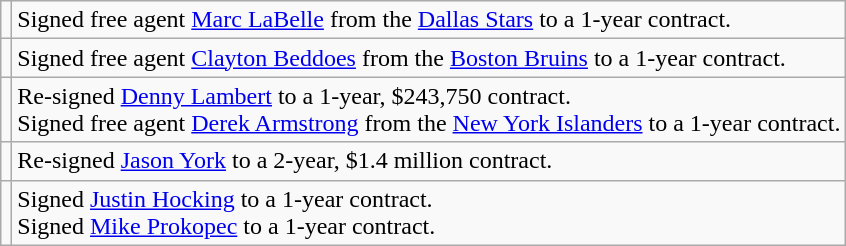<table class="wikitable">
<tr>
<td></td>
<td>Signed free agent <a href='#'>Marc LaBelle</a> from the <a href='#'>Dallas Stars</a> to a 1-year contract.</td>
</tr>
<tr>
<td></td>
<td>Signed free agent <a href='#'>Clayton Beddoes</a> from the <a href='#'>Boston Bruins</a> to a 1-year contract.</td>
</tr>
<tr>
<td></td>
<td>Re-signed <a href='#'>Denny Lambert</a> to a 1-year, $243,750 contract.<br>Signed free agent <a href='#'>Derek Armstrong</a> from the <a href='#'>New York Islanders</a> to a 1-year contract.</td>
</tr>
<tr>
<td></td>
<td>Re-signed <a href='#'>Jason York</a> to a 2-year, $1.4 million contract.</td>
</tr>
<tr>
<td></td>
<td>Signed <a href='#'>Justin Hocking</a> to a 1-year contract.<br>Signed <a href='#'>Mike Prokopec</a> to a 1-year contract.</td>
</tr>
</table>
